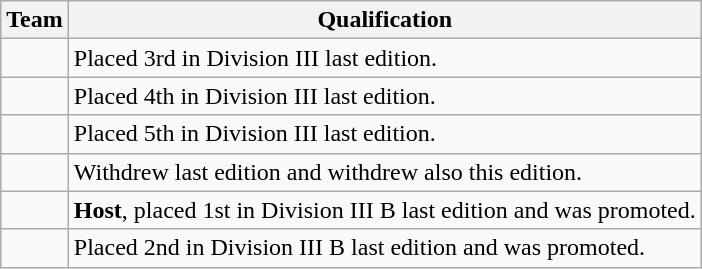<table class="wikitable">
<tr>
<th>Team</th>
<th>Qualification</th>
</tr>
<tr>
<td></td>
<td>Placed 3rd in Division III last edition.</td>
</tr>
<tr>
<td></td>
<td>Placed 4th in Division III last edition.</td>
</tr>
<tr>
<td></td>
<td>Placed 5th in Division III last edition.</td>
</tr>
<tr>
<td><s></s></td>
<td>Withdrew last edition and withdrew also this edition.</td>
</tr>
<tr>
<td></td>
<td><strong>Host</strong>, placed 1st in Division III B last edition and was promoted.</td>
</tr>
<tr>
<td></td>
<td>Placed 2nd in Division III B last edition and was promoted.</td>
</tr>
</table>
